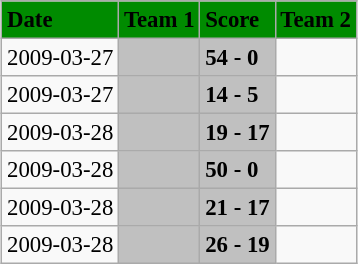<table class="wikitable" style="margin:0.5em auto; font-size:95%">
<tr bgcolor="#008B00">
<td><strong>Date</strong></td>
<td><strong>Team 1</strong></td>
<td><strong>Score</strong></td>
<td><strong>Team 2</strong></td>
</tr>
<tr>
<td>2009-03-27</td>
<td bgcolor="silver"><strong></strong></td>
<td bgcolor="silver"><strong>54 - 0</strong></td>
<td></td>
</tr>
<tr>
<td>2009-03-27</td>
<td bgcolor="silver"><strong></strong></td>
<td bgcolor="silver"><strong>14 - 5</strong></td>
<td></td>
</tr>
<tr>
<td>2009-03-28</td>
<td bgcolor="silver"><strong></strong></td>
<td bgcolor="silver"><strong>19 - 17</strong></td>
<td></td>
</tr>
<tr>
<td>2009-03-28</td>
<td bgcolor="silver"><strong></strong></td>
<td bgcolor="silver"><strong>50 - 0</strong></td>
<td></td>
</tr>
<tr>
<td>2009-03-28</td>
<td bgcolor="silver"><strong></strong></td>
<td bgcolor="silver"><strong>21 - 17</strong></td>
<td></td>
</tr>
<tr>
<td>2009-03-28</td>
<td bgcolor="silver"><strong></strong></td>
<td bgcolor="silver"><strong>26 - 19</strong></td>
<td></td>
</tr>
</table>
